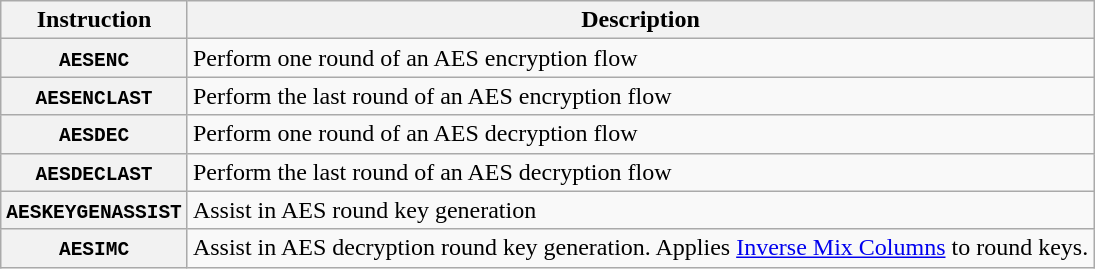<table class="wikitable plainrowheaders">
<tr>
<th scope="col">Instruction</th>
<th scope="col">Description</th>
</tr>
<tr>
<th scope="row"><code>AESENC</code></th>
<td>Perform one round of an AES encryption flow</td>
</tr>
<tr>
<th scope="row"><code>AESENCLAST</code></th>
<td>Perform the last round of an AES encryption flow</td>
</tr>
<tr>
<th scope="row"><code>AESDEC</code></th>
<td>Perform one round of an AES decryption flow</td>
</tr>
<tr>
<th scope="row"><code>AESDECLAST</code></th>
<td>Perform the last round of an AES decryption flow</td>
</tr>
<tr>
<th scope="row"><code>AESKEYGENASSIST</code></th>
<td>Assist in AES round key generation</td>
</tr>
<tr>
<th scope="row"><code>AESIMC</code></th>
<td>Assist in AES decryption round key generation. Applies <a href='#'>Inverse Mix Columns</a> to round keys.</td>
</tr>
</table>
